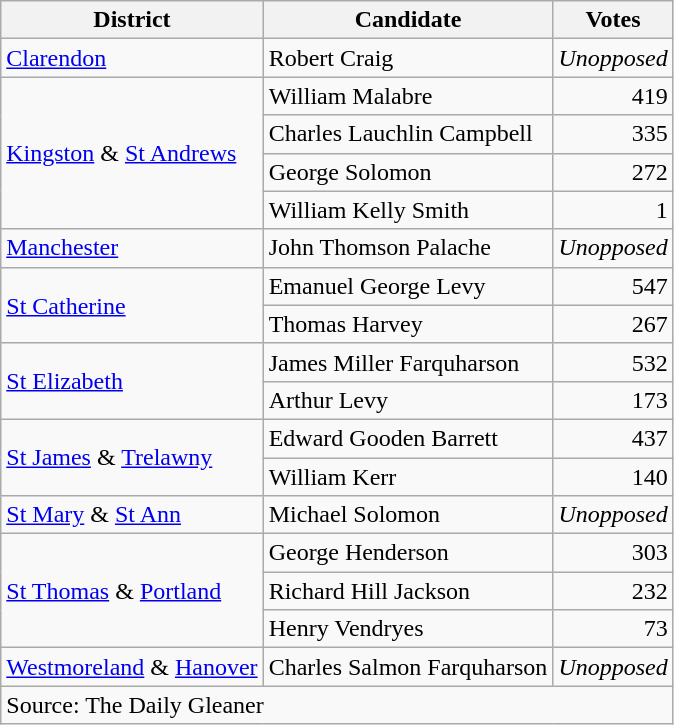<table class=wikitable style=text-align:left>
<tr>
<th>District</th>
<th>Candidate</th>
<th>Votes</th>
</tr>
<tr>
<td><a href='#'>Clarendon</a></td>
<td>Robert Craig</td>
<td><em>Unopposed</em></td>
</tr>
<tr>
<td rowspan=4><a href='#'>Kingston</a> & <a href='#'>St Andrews</a></td>
<td>William Malabre</td>
<td align=right>419</td>
</tr>
<tr>
<td>Charles Lauchlin Campbell</td>
<td align=right>335</td>
</tr>
<tr>
<td>George Solomon</td>
<td align=right>272</td>
</tr>
<tr>
<td>William Kelly Smith</td>
<td align=right>1</td>
</tr>
<tr>
<td><a href='#'>Manchester</a></td>
<td>John Thomson Palache</td>
<td><em>Unopposed</em></td>
</tr>
<tr>
<td rowspan=2><a href='#'>St Catherine</a></td>
<td>Emanuel George Levy</td>
<td align=right>547</td>
</tr>
<tr>
<td>Thomas Harvey</td>
<td align=right>267</td>
</tr>
<tr>
<td rowspan=2><a href='#'>St Elizabeth</a></td>
<td>James Miller Farquharson</td>
<td align=right>532</td>
</tr>
<tr>
<td>Arthur Levy</td>
<td align=right>173</td>
</tr>
<tr>
<td rowspan=2><a href='#'>St James</a> & <a href='#'>Trelawny</a></td>
<td>Edward Gooden Barrett</td>
<td align=right>437</td>
</tr>
<tr>
<td>William Kerr</td>
<td align=right>140</td>
</tr>
<tr>
<td><a href='#'>St Mary</a> & <a href='#'>St Ann</a></td>
<td>Michael Solomon</td>
<td colspan=2><em>Unopposed</em></td>
</tr>
<tr>
<td rowspan=3><a href='#'>St Thomas</a> & <a href='#'>Portland</a></td>
<td>George Henderson</td>
<td align=right>303</td>
</tr>
<tr>
<td>Richard Hill Jackson</td>
<td align="right">232</td>
</tr>
<tr>
<td>Henry Vendryes</td>
<td align=right>73</td>
</tr>
<tr>
<td><a href='#'>Westmoreland</a> & <a href='#'>Hanover</a></td>
<td>Charles Salmon Farquharson</td>
<td><em>Unopposed</em></td>
</tr>
<tr>
<td colspan=3>Source: The Daily Gleaner</td>
</tr>
</table>
